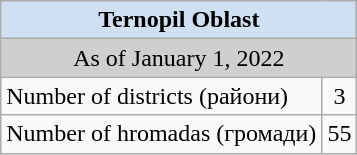<table class="wikitable">
<tr>
<td colspan="2" style="background:#CEE0F2; color:black; text-align:center;"><strong>Ternopil Oblast</strong></td>
</tr>
<tr>
<td colspan="2" style="background:#CFCFCF; color:black; text-align:center;">As of January 1, 2022</td>
</tr>
<tr>
<td>Number of districts (райони)</td>
<td align="center">3</td>
</tr>
<tr>
<td>Number of hromadas (громади)</td>
<td align="center">55</td>
</tr>
</table>
